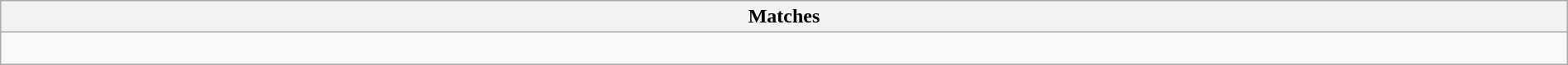<table class="wikitable collapsible collapsed" style="width:100%;">
<tr>
<th>Matches</th>
</tr>
<tr>
<td><br></td>
</tr>
</table>
